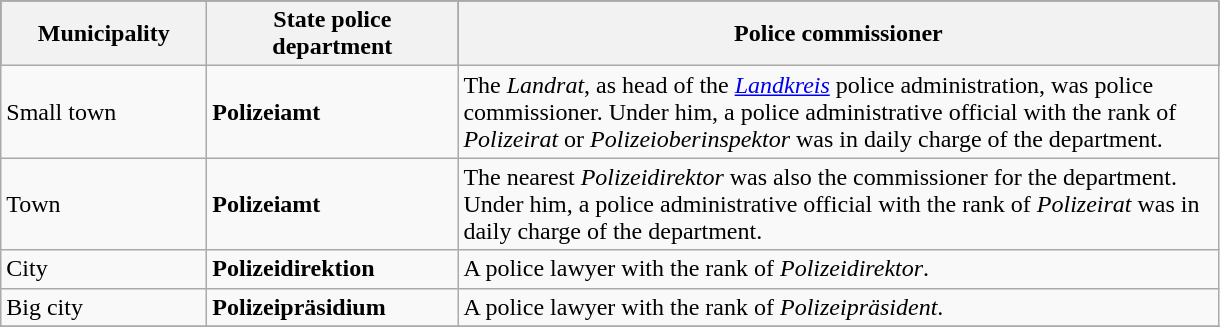<table class="wikitable">
<tr bgcolor="F1">
<th align="left" width="130">Municipality</th>
<th align="left" width="160">State police department</th>
<th align="left" width="500">Police commissioner</th>
</tr>
<tr>
<td>Small town</td>
<td><strong>Polizeiamt</strong></td>
<td>The <em>Landrat</em>, as head of the <em><a href='#'>Landkreis</a></em> police administration, was police commissioner. Under him, a police administrative official with the rank of <em>Polizeirat</em> or <em>Polizeioberinspektor</em> was in daily charge of the department.</td>
</tr>
<tr>
<td>Town</td>
<td><strong>Polizeiamt</strong></td>
<td>The nearest <em>Polizeidirektor</em> was also the commissioner for the department. Under him, a police administrative official with the rank of <em>Polizeirat</em> was in daily charge of the department.</td>
</tr>
<tr>
<td>City</td>
<td><strong>Polizeidirektion</strong></td>
<td>A police lawyer with the rank of <em>Polizeidirektor</em>.</td>
</tr>
<tr>
<td>Big city</td>
<td><strong>Polizeipräsidium</strong></td>
<td>A police lawyer with the rank of <em>Polizeipräsident</em>.</td>
</tr>
<tr>
</tr>
</table>
